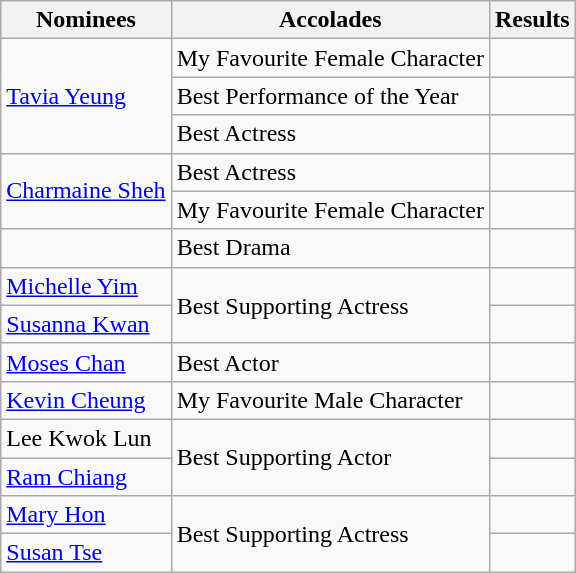<table class="wikitable">
<tr>
<th>Nominees</th>
<th>Accolades</th>
<th>Results</th>
</tr>
<tr>
<td rowspan="3"><a href='#'>Tavia Yeung</a></td>
<td>My Favourite Female Character</td>
<td></td>
</tr>
<tr>
<td>Best Performance of the Year</td>
<td></td>
</tr>
<tr>
<td>Best Actress</td>
<td></td>
</tr>
<tr>
<td rowspan ="2"><a href='#'>Charmaine Sheh</a></td>
<td>Best Actress</td>
<td></td>
</tr>
<tr>
<td>My Favourite Female Character</td>
<td></td>
</tr>
<tr>
<td></td>
<td>Best Drama</td>
<td></td>
</tr>
<tr>
<td><a href='#'>Michelle Yim</a></td>
<td rowspan ="2">Best Supporting Actress</td>
<td></td>
</tr>
<tr>
<td><a href='#'>Susanna Kwan</a></td>
<td></td>
</tr>
<tr>
<td><a href='#'>Moses Chan</a></td>
<td>Best Actor</td>
<td></td>
</tr>
<tr>
<td><a href='#'>Kevin Cheung</a></td>
<td>My Favourite Male Character</td>
<td></td>
</tr>
<tr>
<td>Lee Kwok Lun</td>
<td rowspan ="2">Best Supporting Actor</td>
<td></td>
</tr>
<tr>
<td><a href='#'>Ram Chiang</a></td>
<td></td>
</tr>
<tr>
<td><a href='#'>Mary Hon</a></td>
<td rowspan="2">Best Supporting Actress</td>
<td></td>
</tr>
<tr>
<td><a href='#'>Susan Tse</a></td>
<td></td>
</tr>
</table>
